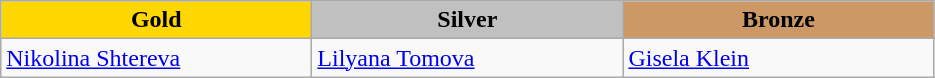<table class="wikitable" style="text-align:left">
<tr align="center">
<td width=200 bgcolor=gold><strong>Gold</strong></td>
<td width=200 bgcolor=silver><strong>Silver</strong></td>
<td width=200 bgcolor=CC9966><strong>Bronze</strong></td>
</tr>
<tr>
<td><a href='#'>Nikolina Shtereva</a><br><em></em></td>
<td><a href='#'>Lilyana Tomova</a><br><em></em></td>
<td><a href='#'>Gisela Klein</a><br><em></em></td>
</tr>
</table>
